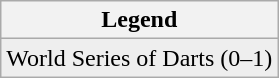<table class="wikitable">
<tr>
<th>Legend</th>
</tr>
<tr style="background:#eeeeee;">
<td>World Series of Darts (0–1)</td>
</tr>
</table>
